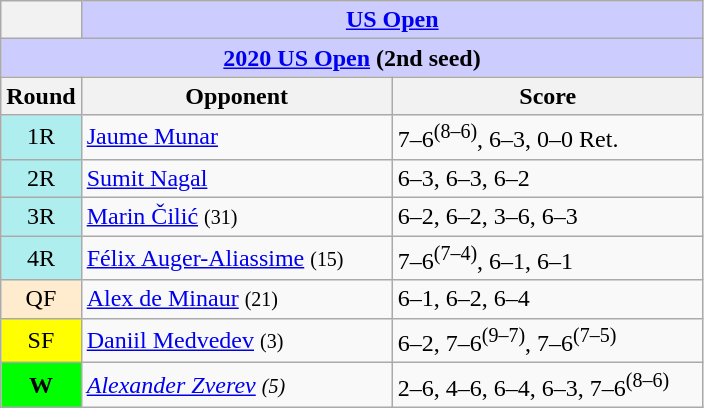<table class="wikitable collapsible collapsed">
<tr>
<th></th>
<th colspan=2 style="background:#ccf;"><a href='#'>US Open</a></th>
</tr>
<tr>
<th colspan=3 style="background:#ccf;"><a href='#'>2020 US Open</a> (2nd seed)</th>
</tr>
<tr>
<th width=15>Round</th>
<th width=200>Opponent</th>
<th width=200>Score</th>
</tr>
<tr>
<td style="text-align:center; background:#afeeee;">1R</td>
<td> <a href='#'>Jaume Munar</a></td>
<td>7–6<sup>(8–6)</sup>, 6–3, 0–0 Ret.</td>
</tr>
<tr>
<td style="text-align:center; background:#afeeee;">2R</td>
<td> <a href='#'>Sumit Nagal</a></td>
<td>6–3, 6–3, 6–2</td>
</tr>
<tr>
<td style="text-align:center; background:#afeeee;">3R</td>
<td> <a href='#'>Marin Čilić</a> <small>(31)</small></td>
<td>6–2, 6–2, 3–6, 6–3</td>
</tr>
<tr>
<td style="text-align:center; background:#afeeee;">4R</td>
<td> <a href='#'>Félix Auger-Aliassime</a> <small>(15)</small></td>
<td>7–6<sup>(7–4)</sup>, 6–1, 6–1</td>
</tr>
<tr>
<td style="text-align:center; background:#ffebcd;">QF</td>
<td> <a href='#'>Alex de Minaur</a> <small>(21)</small></td>
<td>6–1, 6–2, 6–4</td>
</tr>
<tr>
<td style="text-align:center; background:yellow;">SF</td>
<td> <a href='#'>Daniil Medvedev</a> <small>(3)</small></td>
<td>6–2, 7–6<sup>(9–7)</sup>, 7–6<sup>(7–5)</sup></td>
</tr>
<tr>
<td style="text-align:center; background:lime;"><strong>W</strong></td>
<td><em> <a href='#'>Alexander Zverev</a> <small>(5)</small></em></td>
<td>2–6, 4–6, 6–4, 6–3, 7–6<sup>(8–6)</sup></td>
</tr>
</table>
